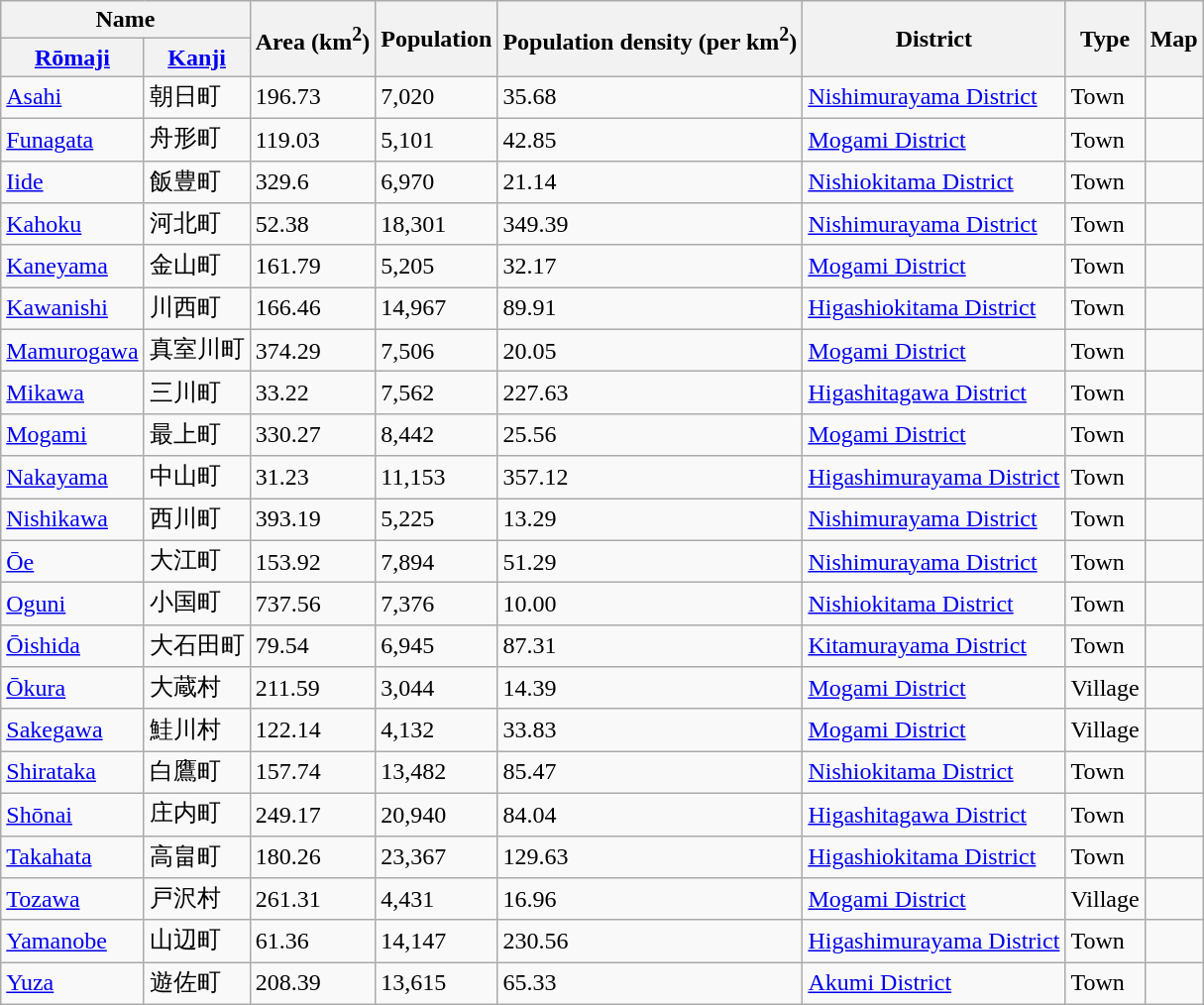<table class="wikitable sortable">
<tr>
<th colspan="2">Name</th>
<th rowspan="2">Area (km<sup>2</sup>)</th>
<th rowspan="2">Population</th>
<th rowspan="2">Population density (per km<sup>2</sup>)</th>
<th rowspan="2">District</th>
<th rowspan="2">Type</th>
<th rowspan="2">Map</th>
</tr>
<tr>
<th><a href='#'>Rōmaji</a></th>
<th><a href='#'>Kanji</a></th>
</tr>
<tr>
<td> <a href='#'>Asahi</a></td>
<td>朝日町</td>
<td>196.73</td>
<td>7,020</td>
<td>35.68</td>
<td><a href='#'>Nishimurayama District</a></td>
<td>Town</td>
<td></td>
</tr>
<tr>
<td> <a href='#'>Funagata</a></td>
<td>舟形町</td>
<td>119.03</td>
<td>5,101</td>
<td>42.85</td>
<td><a href='#'>Mogami District</a></td>
<td>Town</td>
<td></td>
</tr>
<tr>
<td> <a href='#'>Iide</a></td>
<td>飯豊町</td>
<td>329.6</td>
<td>6,970</td>
<td>21.14</td>
<td><a href='#'>Nishiokitama District</a></td>
<td>Town</td>
<td></td>
</tr>
<tr>
<td> <a href='#'>Kahoku</a></td>
<td>河北町</td>
<td>52.38</td>
<td>18,301</td>
<td>349.39</td>
<td><a href='#'>Nishimurayama District</a></td>
<td>Town</td>
<td></td>
</tr>
<tr>
<td> <a href='#'>Kaneyama</a></td>
<td>金山町</td>
<td>161.79</td>
<td>5,205</td>
<td>32.17</td>
<td><a href='#'>Mogami District</a></td>
<td>Town</td>
<td></td>
</tr>
<tr>
<td> <a href='#'>Kawanishi</a></td>
<td>川西町</td>
<td>166.46</td>
<td>14,967</td>
<td>89.91</td>
<td><a href='#'>Higashiokitama District</a></td>
<td>Town</td>
<td></td>
</tr>
<tr>
<td> <a href='#'>Mamurogawa</a></td>
<td>真室川町</td>
<td>374.29</td>
<td>7,506</td>
<td>20.05</td>
<td><a href='#'>Mogami District</a></td>
<td>Town</td>
<td></td>
</tr>
<tr>
<td> <a href='#'>Mikawa</a></td>
<td>三川町</td>
<td>33.22</td>
<td>7,562</td>
<td>227.63</td>
<td><a href='#'>Higashitagawa District</a></td>
<td>Town</td>
<td></td>
</tr>
<tr>
<td> <a href='#'>Mogami</a></td>
<td>最上町</td>
<td>330.27</td>
<td>8,442</td>
<td>25.56</td>
<td><a href='#'>Mogami District</a></td>
<td>Town</td>
<td></td>
</tr>
<tr>
<td> <a href='#'>Nakayama</a></td>
<td>中山町</td>
<td>31.23</td>
<td>11,153</td>
<td>357.12</td>
<td><a href='#'>Higashimurayama District</a></td>
<td>Town</td>
<td></td>
</tr>
<tr>
<td> <a href='#'>Nishikawa</a></td>
<td>西川町</td>
<td>393.19</td>
<td>5,225</td>
<td>13.29</td>
<td><a href='#'>Nishimurayama District</a></td>
<td>Town</td>
<td></td>
</tr>
<tr>
<td> <a href='#'>Ōe</a></td>
<td>大江町</td>
<td>153.92</td>
<td>7,894</td>
<td>51.29</td>
<td><a href='#'>Nishimurayama District</a></td>
<td>Town</td>
<td></td>
</tr>
<tr>
<td> <a href='#'>Oguni</a></td>
<td>小国町</td>
<td>737.56</td>
<td>7,376</td>
<td>10.00</td>
<td><a href='#'>Nishiokitama District</a></td>
<td>Town</td>
<td></td>
</tr>
<tr>
<td> <a href='#'>Ōishida</a></td>
<td>大石田町</td>
<td>79.54</td>
<td>6,945</td>
<td>87.31</td>
<td><a href='#'>Kitamurayama District</a></td>
<td>Town</td>
<td></td>
</tr>
<tr>
<td> <a href='#'>Ōkura</a></td>
<td>大蔵村</td>
<td>211.59</td>
<td>3,044</td>
<td>14.39</td>
<td><a href='#'>Mogami District</a></td>
<td>Village</td>
<td></td>
</tr>
<tr>
<td> <a href='#'>Sakegawa</a></td>
<td>鮭川村</td>
<td>122.14</td>
<td>4,132</td>
<td>33.83</td>
<td><a href='#'>Mogami District</a></td>
<td>Village</td>
<td></td>
</tr>
<tr>
<td> <a href='#'>Shirataka</a></td>
<td>白鷹町</td>
<td>157.74</td>
<td>13,482</td>
<td>85.47</td>
<td><a href='#'>Nishiokitama District</a></td>
<td>Town</td>
<td></td>
</tr>
<tr>
<td> <a href='#'>Shōnai</a></td>
<td>庄内町</td>
<td>249.17</td>
<td>20,940</td>
<td>84.04</td>
<td><a href='#'>Higashitagawa District</a></td>
<td>Town</td>
<td></td>
</tr>
<tr>
<td> <a href='#'>Takahata</a></td>
<td>高畠町</td>
<td>180.26</td>
<td>23,367</td>
<td>129.63</td>
<td><a href='#'>Higashiokitama District</a></td>
<td>Town</td>
<td></td>
</tr>
<tr>
<td> <a href='#'>Tozawa</a></td>
<td>戸沢村</td>
<td>261.31</td>
<td>4,431</td>
<td>16.96</td>
<td><a href='#'>Mogami District</a></td>
<td>Village</td>
<td></td>
</tr>
<tr>
<td> <a href='#'>Yamanobe</a></td>
<td>山辺町</td>
<td>61.36</td>
<td>14,147</td>
<td>230.56</td>
<td><a href='#'>Higashimurayama District</a></td>
<td>Town</td>
<td></td>
</tr>
<tr>
<td> <a href='#'>Yuza</a></td>
<td>遊佐町</td>
<td>208.39</td>
<td>13,615</td>
<td>65.33</td>
<td><a href='#'>Akumi District</a></td>
<td>Town</td>
<td></td>
</tr>
</table>
